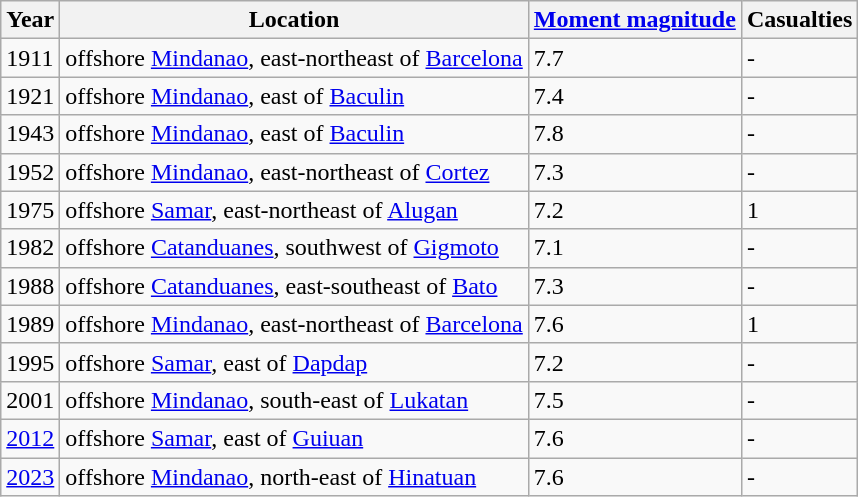<table class="wikitable sortable">
<tr>
<th>Year</th>
<th>Location</th>
<th><a href='#'>Moment magnitude</a></th>
<th>Casualties</th>
</tr>
<tr>
<td>1911</td>
<td>offshore <a href='#'>Mindanao</a>, east-northeast of <a href='#'>Barcelona</a></td>
<td>7.7</td>
<td>-</td>
</tr>
<tr>
<td>1921</td>
<td>offshore <a href='#'>Mindanao</a>, east of <a href='#'>Baculin</a></td>
<td>7.4</td>
<td>-</td>
</tr>
<tr>
<td>1943</td>
<td>offshore <a href='#'>Mindanao</a>, east of <a href='#'>Baculin</a></td>
<td>7.8</td>
<td>-</td>
</tr>
<tr>
<td>1952</td>
<td>offshore <a href='#'>Mindanao</a>, east-northeast of <a href='#'>Cortez</a></td>
<td>7.3</td>
<td>-</td>
</tr>
<tr>
<td>1975</td>
<td>offshore <a href='#'>Samar</a>, east-northeast of <a href='#'>Alugan</a></td>
<td>7.2</td>
<td>1</td>
</tr>
<tr>
<td>1982</td>
<td>offshore <a href='#'>Catanduanes</a>, southwest of <a href='#'>Gigmoto</a></td>
<td>7.1</td>
<td>-</td>
</tr>
<tr>
<td>1988</td>
<td>offshore <a href='#'>Catanduanes</a>, east-southeast of <a href='#'>Bato</a></td>
<td>7.3</td>
<td>-</td>
</tr>
<tr>
<td>1989</td>
<td>offshore <a href='#'>Mindanao</a>, east-northeast of <a href='#'>Barcelona</a></td>
<td>7.6</td>
<td>1</td>
</tr>
<tr>
<td>1995</td>
<td>offshore <a href='#'>Samar</a>, east of <a href='#'>Dapdap</a></td>
<td>7.2</td>
<td>-</td>
</tr>
<tr>
<td>2001</td>
<td>offshore <a href='#'>Mindanao</a>, south-east of <a href='#'>Lukatan</a></td>
<td>7.5</td>
<td>-</td>
</tr>
<tr>
<td><a href='#'>2012</a></td>
<td>offshore <a href='#'>Samar</a>, east of <a href='#'>Guiuan</a></td>
<td>7.6</td>
<td>-</td>
</tr>
<tr>
<td><a href='#'>2023</a></td>
<td>offshore <a href='#'>Mindanao</a>, north-east of <a href='#'>Hinatuan</a></td>
<td>7.6</td>
<td>-</td>
</tr>
</table>
